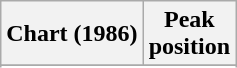<table class="wikitable sortable plainrowheaders" style="text-align:center">
<tr>
<th>Chart (1986)</th>
<th>Peak<br>position</th>
</tr>
<tr>
</tr>
<tr>
</tr>
</table>
